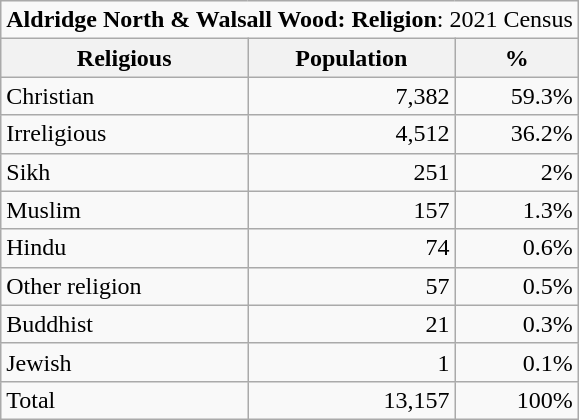<table class="wikitable">
<tr>
<td colspan="14" style="text-align:right;"><strong>Aldridge North & Walsall Wood: Religion</strong>: 2021 Census</td>
</tr>
<tr>
<th>Religious</th>
<th>Population</th>
<th>%</th>
</tr>
<tr>
<td>Christian</td>
<td style="text-align:right;">7,382</td>
<td style="text-align:right;">59.3%</td>
</tr>
<tr>
<td>Irreligious</td>
<td style="text-align:right;">4,512</td>
<td style="text-align:right;">36.2%</td>
</tr>
<tr>
<td>Sikh</td>
<td style="text-align:right;">251</td>
<td style="text-align:right;">2%</td>
</tr>
<tr>
<td>Muslim</td>
<td style="text-align:right;">157</td>
<td style="text-align:right;">1.3%</td>
</tr>
<tr>
<td>Hindu</td>
<td style="text-align:right;">74</td>
<td style="text-align:right;">0.6%</td>
</tr>
<tr>
<td>Other religion</td>
<td style="text-align:right;">57</td>
<td style="text-align:right;">0.5%</td>
</tr>
<tr>
<td>Buddhist</td>
<td style="text-align:right;">21</td>
<td style="text-align:right;">0.3%</td>
</tr>
<tr>
<td>Jewish</td>
<td style="text-align:right;">1</td>
<td style="text-align:right;">0.1%</td>
</tr>
<tr>
<td>Total</td>
<td style="text-align:right;">13,157</td>
<td style="text-align:right;">100%</td>
</tr>
</table>
